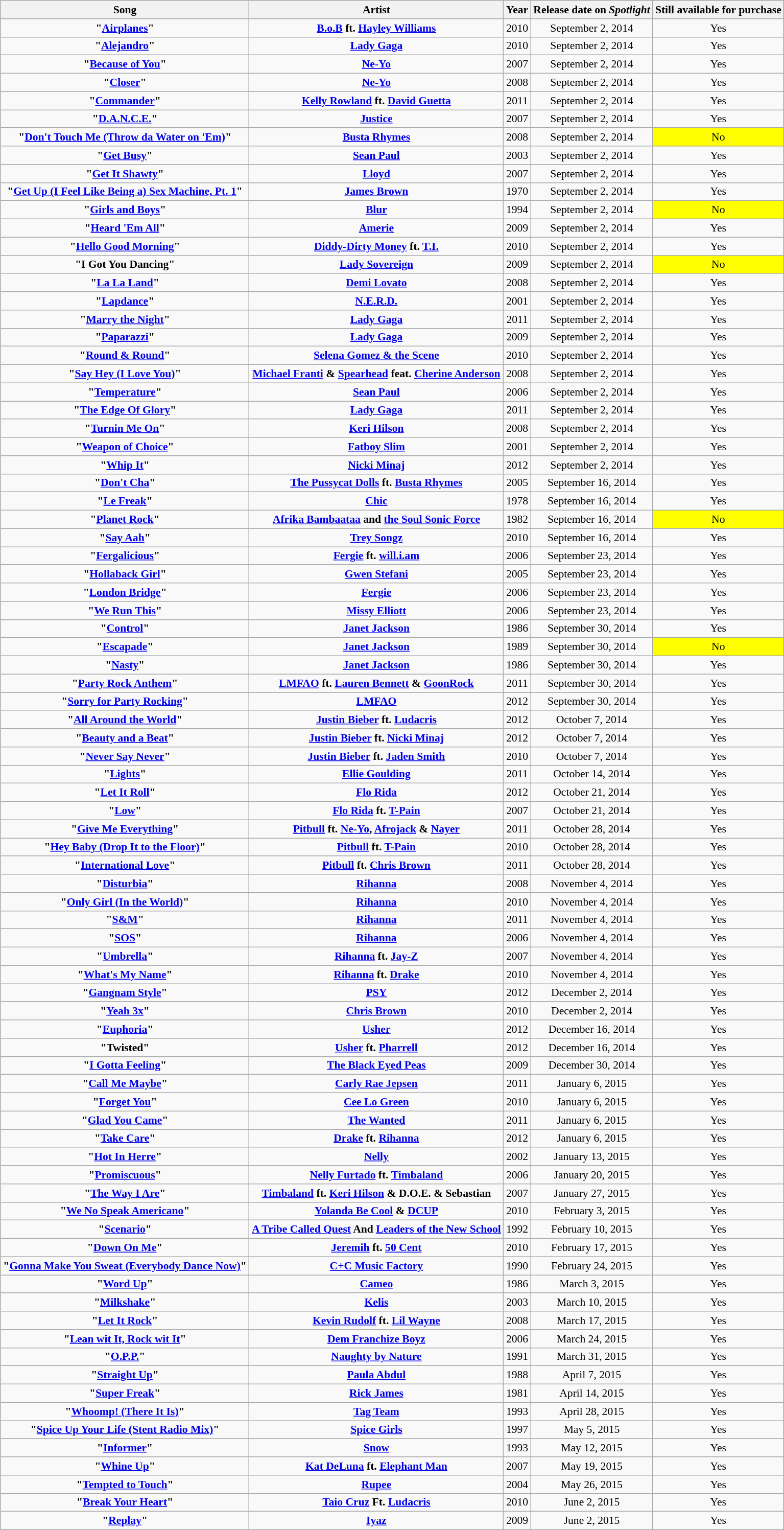<table class="wikitable sortable mw-collapsible mw-collapsed" style="font-size:90%; text-align:center; margin: 5px;">
<tr>
<th>Song</th>
<th>Artist</th>
<th>Year</th>
<th>Release date on <em>Spotlight</em></th>
<th>Still available for purchase</th>
</tr>
<tr>
<td><strong>"<a href='#'>Airplanes</a>"</strong></td>
<td><strong><a href='#'>B.o.B</a> ft. <a href='#'>Hayley Williams</a></strong></td>
<td>2010</td>
<td>September 2, 2014</td>
<td>Yes</td>
</tr>
<tr>
<td><strong>"<a href='#'>Alejandro</a>"</strong></td>
<td><strong><a href='#'>Lady Gaga</a></strong></td>
<td>2010</td>
<td>September 2, 2014</td>
<td>Yes</td>
</tr>
<tr>
<td><strong>"<a href='#'>Because of You</a>"</strong></td>
<td><strong><a href='#'>Ne-Yo</a></strong></td>
<td>2007</td>
<td>September 2, 2014</td>
<td>Yes</td>
</tr>
<tr>
<td><strong>"<a href='#'>Closer</a>"</strong></td>
<td><strong><a href='#'>Ne-Yo</a></strong></td>
<td>2008</td>
<td>September 2, 2014</td>
<td>Yes</td>
</tr>
<tr>
<td><strong>"<a href='#'>Commander</a>"</strong></td>
<td><strong><a href='#'>Kelly Rowland</a> ft. <a href='#'>David Guetta</a></strong></td>
<td>2011</td>
<td>September 2, 2014</td>
<td>Yes</td>
</tr>
<tr>
<td><strong>"<a href='#'>D.A.N.C.E.</a>"</strong></td>
<td><strong><a href='#'>Justice</a></strong></td>
<td>2007</td>
<td>September 2, 2014</td>
<td>Yes</td>
</tr>
<tr>
<td><strong>"<a href='#'>Don't Touch Me (Throw da Water on 'Em)</a>"</strong></td>
<td><strong><a href='#'>Busta Rhymes</a></strong></td>
<td>2008</td>
<td>September 2, 2014</td>
<td bgcolor="#FFFF00">No</td>
</tr>
<tr>
<td><strong>"<a href='#'>Get Busy</a>"</strong></td>
<td><strong><a href='#'>Sean Paul</a></strong></td>
<td>2003</td>
<td>September 2, 2014</td>
<td>Yes</td>
</tr>
<tr>
<td><strong>"<a href='#'>Get It Shawty</a>"</strong></td>
<td><strong><a href='#'>Lloyd</a></strong></td>
<td>2007</td>
<td>September 2, 2014</td>
<td>Yes</td>
</tr>
<tr>
<td><strong>"<a href='#'>Get Up (I Feel Like Being a) Sex Machine, Pt. 1</a>"</strong></td>
<td><strong><a href='#'>James Brown</a></strong></td>
<td>1970</td>
<td>September 2, 2014</td>
<td>Yes</td>
</tr>
<tr>
<td><strong>"<a href='#'>Girls and Boys</a>"</strong></td>
<td><strong><a href='#'>Blur</a></strong></td>
<td>1994</td>
<td>September 2, 2014</td>
<td bgcolor="#FFFF00">No</td>
</tr>
<tr>
<td><strong>"<a href='#'>Heard 'Em All</a>"</strong></td>
<td><strong><a href='#'>Amerie</a></strong></td>
<td>2009</td>
<td>September 2, 2014</td>
<td>Yes</td>
</tr>
<tr>
<td><strong>"<a href='#'>Hello Good Morning</a>"</strong></td>
<td><strong><a href='#'>Diddy-Dirty Money</a> ft. <a href='#'>T.I.</a></strong></td>
<td>2010</td>
<td>September 2, 2014</td>
<td>Yes</td>
</tr>
<tr>
<td><strong>"I Got You Dancing"</strong></td>
<td><strong><a href='#'>Lady Sovereign</a></strong></td>
<td>2009</td>
<td>September 2, 2014</td>
<td bgcolor="#FFFF00">No</td>
</tr>
<tr>
<td><strong>"<a href='#'>La La Land</a>"</strong></td>
<td><strong><a href='#'>Demi Lovato</a></strong></td>
<td>2008</td>
<td>September 2, 2014</td>
<td>Yes</td>
</tr>
<tr>
<td><strong>"<a href='#'>Lapdance</a>"</strong></td>
<td><strong><a href='#'>N.E.R.D.</a></strong></td>
<td>2001</td>
<td>September 2, 2014</td>
<td>Yes</td>
</tr>
<tr>
<td><strong>"<a href='#'>Marry the Night</a>"</strong></td>
<td><strong><a href='#'>Lady Gaga</a></strong></td>
<td>2011</td>
<td>September 2, 2014</td>
<td>Yes</td>
</tr>
<tr>
<td><strong>"<a href='#'>Paparazzi</a>"</strong></td>
<td><strong><a href='#'>Lady Gaga</a></strong></td>
<td>2009</td>
<td>September 2, 2014</td>
<td>Yes</td>
</tr>
<tr>
<td><strong>"<a href='#'>Round & Round</a>"</strong></td>
<td><strong><a href='#'>Selena Gomez & the Scene</a></strong></td>
<td>2010</td>
<td>September 2, 2014</td>
<td>Yes</td>
</tr>
<tr>
<td><strong>"<a href='#'>Say Hey (I Love You)</a>"</strong></td>
<td><strong><a href='#'>Michael Franti</a> & <a href='#'>Spearhead</a> feat. <a href='#'>Cherine Anderson</a></strong></td>
<td>2008</td>
<td>September 2, 2014</td>
<td>Yes</td>
</tr>
<tr>
<td><strong>"<a href='#'>Temperature</a>"</strong></td>
<td><strong><a href='#'>Sean Paul</a></strong></td>
<td>2006</td>
<td>September 2, 2014</td>
<td>Yes</td>
</tr>
<tr>
<td><strong>"<a href='#'>The Edge Of Glory</a>"</strong></td>
<td><strong><a href='#'>Lady Gaga</a></strong></td>
<td>2011</td>
<td>September 2, 2014</td>
<td>Yes</td>
</tr>
<tr>
<td><strong>"<a href='#'>Turnin Me On</a>"</strong></td>
<td><strong><a href='#'>Keri Hilson</a></strong></td>
<td>2008</td>
<td>September 2, 2014</td>
<td>Yes</td>
</tr>
<tr>
<td><strong>"<a href='#'>Weapon of Choice</a>"</strong></td>
<td><strong><a href='#'>Fatboy Slim</a></strong></td>
<td>2001</td>
<td>September 2, 2014</td>
<td>Yes</td>
</tr>
<tr>
<td><strong>"<a href='#'>Whip It</a>"</strong></td>
<td><strong><a href='#'>Nicki Minaj</a></strong></td>
<td>2012</td>
<td>September 2, 2014</td>
<td>Yes</td>
</tr>
<tr>
<td><strong>"<a href='#'>Don't Cha</a>"</strong></td>
<td><strong><a href='#'>The Pussycat Dolls</a> ft. <a href='#'>Busta Rhymes</a></strong></td>
<td>2005</td>
<td>September 16, 2014</td>
<td>Yes</td>
</tr>
<tr>
<td><strong>"<a href='#'>Le Freak</a>"</strong></td>
<td><strong><a href='#'>Chic</a></strong></td>
<td>1978</td>
<td>September 16, 2014</td>
<td>Yes</td>
</tr>
<tr>
<td><strong>"<a href='#'>Planet Rock</a>"</strong></td>
<td><strong><a href='#'>Afrika Bambaataa</a> and <a href='#'>the Soul Sonic Force</a></strong></td>
<td>1982</td>
<td>September 16, 2014</td>
<td bgcolor="#FFFF00">No</td>
</tr>
<tr>
<td><strong>"<a href='#'>Say Aah</a>"</strong></td>
<td><strong><a href='#'>Trey Songz</a></strong></td>
<td>2010</td>
<td>September 16, 2014</td>
<td>Yes</td>
</tr>
<tr>
<td><strong>"<a href='#'>Fergalicious</a>"</strong></td>
<td><strong><a href='#'>Fergie</a> ft. <a href='#'>will.i.am</a></strong></td>
<td>2006</td>
<td>September 23, 2014</td>
<td>Yes</td>
</tr>
<tr>
<td><strong>"<a href='#'>Hollaback Girl</a>"</strong></td>
<td><strong><a href='#'>Gwen Stefani</a></strong></td>
<td>2005</td>
<td>September 23, 2014</td>
<td>Yes</td>
</tr>
<tr>
<td><strong>"<a href='#'>London Bridge</a>"</strong></td>
<td><strong><a href='#'>Fergie</a></strong></td>
<td>2006</td>
<td>September 23, 2014</td>
<td>Yes</td>
</tr>
<tr>
<td><strong>"<a href='#'>We Run This</a>"</strong></td>
<td><strong><a href='#'>Missy Elliott</a></strong></td>
<td>2006</td>
<td>September 23, 2014</td>
<td>Yes</td>
</tr>
<tr>
<td><strong>"<a href='#'>Control</a>"</strong></td>
<td><strong><a href='#'>Janet Jackson</a></strong></td>
<td>1986</td>
<td>September 30, 2014</td>
<td>Yes</td>
</tr>
<tr>
<td><strong>"<a href='#'>Escapade</a>"</strong></td>
<td><strong><a href='#'>Janet Jackson</a></strong></td>
<td>1989</td>
<td>September 30, 2014</td>
<td bgcolor="#FFFF00">No</td>
</tr>
<tr>
<td><strong>"<a href='#'>Nasty</a>"</strong></td>
<td><strong><a href='#'>Janet Jackson</a></strong></td>
<td>1986</td>
<td>September 30, 2014</td>
<td>Yes</td>
</tr>
<tr>
<td><strong>"<a href='#'>Party Rock Anthem</a>"</strong></td>
<td><strong><a href='#'>LMFAO</a> ft. <a href='#'>Lauren Bennett</a> & <a href='#'>GoonRock</a></strong></td>
<td>2011</td>
<td>September 30, 2014</td>
<td>Yes</td>
</tr>
<tr>
<td><strong>"<a href='#'>Sorry for Party Rocking</a>"</strong></td>
<td><strong><a href='#'>LMFAO</a></strong></td>
<td>2012</td>
<td>September 30, 2014</td>
<td>Yes</td>
</tr>
<tr>
<td><strong>"<a href='#'>All Around the World</a>"</strong></td>
<td><strong><a href='#'>Justin Bieber</a> ft. <a href='#'>Ludacris</a></strong></td>
<td>2012</td>
<td>October 7, 2014</td>
<td>Yes</td>
</tr>
<tr>
<td><strong>"<a href='#'>Beauty and a Beat</a>"</strong></td>
<td><strong><a href='#'>Justin Bieber</a> ft. <a href='#'>Nicki Minaj</a></strong></td>
<td>2012</td>
<td>October 7, 2014</td>
<td>Yes</td>
</tr>
<tr>
<td><strong>"<a href='#'>Never Say Never</a>"</strong></td>
<td><strong><a href='#'>Justin Bieber</a> ft. <a href='#'>Jaden Smith</a></strong></td>
<td>2010</td>
<td>October 7, 2014</td>
<td>Yes</td>
</tr>
<tr>
<td><strong>"<a href='#'>Lights</a>"</strong></td>
<td><strong><a href='#'>Ellie Goulding</a></strong></td>
<td>2011</td>
<td>October 14, 2014</td>
<td>Yes</td>
</tr>
<tr>
<td><strong>"<a href='#'>Let It Roll</a>"</strong></td>
<td><strong><a href='#'>Flo Rida</a></strong></td>
<td>2012</td>
<td>October 21, 2014</td>
<td>Yes</td>
</tr>
<tr>
<td><strong>"<a href='#'>Low</a>"</strong></td>
<td><strong><a href='#'>Flo Rida</a> ft. <a href='#'>T-Pain</a></strong></td>
<td>2007</td>
<td>October 21, 2014</td>
<td>Yes</td>
</tr>
<tr>
<td><strong>"<a href='#'>Give Me Everything</a>"</strong></td>
<td><strong><a href='#'>Pitbull</a> ft. <a href='#'>Ne-Yo</a>, <a href='#'>Afrojack</a> & <a href='#'>Nayer</a></strong></td>
<td>2011</td>
<td>October 28, 2014</td>
<td>Yes</td>
</tr>
<tr>
<td><strong>"<a href='#'>Hey Baby (Drop It to the Floor)</a>"</strong></td>
<td><strong><a href='#'>Pitbull</a> ft. <a href='#'>T-Pain</a></strong></td>
<td>2010</td>
<td>October 28, 2014</td>
<td>Yes</td>
</tr>
<tr>
<td><strong>"<a href='#'>International Love</a>"</strong></td>
<td><strong><a href='#'>Pitbull</a> ft. <a href='#'>Chris Brown</a></strong></td>
<td>2011</td>
<td>October 28, 2014</td>
<td>Yes</td>
</tr>
<tr>
<td><strong>"<a href='#'>Disturbia</a>"</strong></td>
<td><strong><a href='#'>Rihanna</a></strong></td>
<td>2008</td>
<td>November 4, 2014</td>
<td>Yes</td>
</tr>
<tr>
<td><strong>"<a href='#'>Only Girl (In the World)</a>"</strong></td>
<td><strong><a href='#'>Rihanna</a></strong></td>
<td>2010</td>
<td>November 4, 2014</td>
<td>Yes</td>
</tr>
<tr>
<td><strong>"<a href='#'>S&M</a>"</strong></td>
<td><strong><a href='#'>Rihanna</a></strong></td>
<td>2011</td>
<td>November 4, 2014</td>
<td>Yes</td>
</tr>
<tr>
<td><strong>"<a href='#'>SOS</a>"</strong></td>
<td><strong><a href='#'>Rihanna</a></strong></td>
<td>2006</td>
<td>November 4, 2014</td>
<td>Yes</td>
</tr>
<tr>
<td><strong>"<a href='#'>Umbrella</a>"</strong></td>
<td><strong><a href='#'>Rihanna</a> ft. <a href='#'>Jay-Z</a></strong></td>
<td>2007</td>
<td>November 4, 2014</td>
<td>Yes</td>
</tr>
<tr>
<td><strong>"<a href='#'>What's My Name</a>"</strong></td>
<td><strong><a href='#'>Rihanna</a> ft. <a href='#'>Drake</a></strong></td>
<td>2010</td>
<td>November 4, 2014</td>
<td>Yes</td>
</tr>
<tr>
<td><strong>"<a href='#'>Gangnam Style</a>"</strong></td>
<td><strong><a href='#'>PSY</a></strong></td>
<td>2012</td>
<td>December 2, 2014</td>
<td>Yes</td>
</tr>
<tr>
<td><strong>"<a href='#'>Yeah 3x</a>"</strong></td>
<td><strong><a href='#'>Chris Brown</a></strong></td>
<td>2010</td>
<td>December 2, 2014</td>
<td>Yes</td>
</tr>
<tr>
<td><strong>"<a href='#'>Euphoria</a>"</strong></td>
<td><strong><a href='#'>Usher</a></strong></td>
<td>2012</td>
<td>December 16, 2014</td>
<td>Yes</td>
</tr>
<tr>
<td><strong>"Twisted"</strong></td>
<td><strong><a href='#'>Usher</a> ft. <a href='#'>Pharrell</a></strong></td>
<td>2012</td>
<td>December 16, 2014</td>
<td>Yes</td>
</tr>
<tr>
<td><strong>"<a href='#'>I Gotta Feeling</a>"</strong></td>
<td><strong><a href='#'>The Black Eyed Peas</a></strong></td>
<td>2009</td>
<td>December 30, 2014</td>
<td>Yes</td>
</tr>
<tr>
<td><strong>"<a href='#'>Call Me Maybe</a>"</strong></td>
<td><strong><a href='#'>Carly Rae Jepsen</a></strong></td>
<td>2011</td>
<td>January 6, 2015</td>
<td>Yes</td>
</tr>
<tr>
<td><strong>"<a href='#'>Forget You</a>"</strong></td>
<td><strong><a href='#'>Cee Lo Green</a></strong></td>
<td>2010</td>
<td>January 6, 2015</td>
<td>Yes</td>
</tr>
<tr>
<td><strong>"<a href='#'>Glad You Came</a>"</strong></td>
<td><strong><a href='#'>The Wanted</a></strong></td>
<td>2011</td>
<td>January 6, 2015</td>
<td>Yes</td>
</tr>
<tr>
<td><strong>"<a href='#'>Take Care</a>"</strong></td>
<td><strong><a href='#'>Drake</a> ft. <a href='#'>Rihanna</a></strong></td>
<td>2012</td>
<td>January 6, 2015</td>
<td>Yes</td>
</tr>
<tr>
<td><strong>"<a href='#'>Hot In Herre</a>"</strong></td>
<td><strong><a href='#'>Nelly</a></strong></td>
<td>2002</td>
<td>January 13, 2015</td>
<td>Yes</td>
</tr>
<tr>
<td><strong>"<a href='#'>Promiscuous</a>"</strong></td>
<td><strong><a href='#'>Nelly Furtado</a> ft. <a href='#'>Timbaland</a></strong></td>
<td>2006</td>
<td>January 20, 2015</td>
<td>Yes</td>
</tr>
<tr>
<td><strong>"<a href='#'>The Way I Are</a>"</strong></td>
<td><strong><a href='#'>Timbaland</a> ft. <a href='#'>Keri Hilson</a> & D.O.E. & Sebastian</strong></td>
<td>2007</td>
<td>January 27, 2015</td>
<td>Yes</td>
</tr>
<tr>
<td><strong>"<a href='#'>We No Speak Americano</a>"</strong></td>
<td><strong><a href='#'>Yolanda Be Cool</a> & <a href='#'>DCUP</a></strong></td>
<td>2010</td>
<td>February 3, 2015</td>
<td>Yes</td>
</tr>
<tr>
<td><strong>"<a href='#'>Scenario</a>"</strong></td>
<td><strong><a href='#'>A Tribe Called Quest</a> And <a href='#'>Leaders of the New School</a></strong></td>
<td>1992</td>
<td>February 10, 2015</td>
<td>Yes</td>
</tr>
<tr>
<td><strong>"<a href='#'>Down On Me</a>"</strong></td>
<td><strong><a href='#'>Jeremih</a> ft. <a href='#'>50 Cent</a></strong></td>
<td>2010</td>
<td>February 17, 2015</td>
<td>Yes</td>
</tr>
<tr>
<td><strong>"<a href='#'>Gonna Make You Sweat (Everybody Dance Now)</a>"</strong></td>
<td><strong><a href='#'>C+C Music Factory</a></strong></td>
<td>1990</td>
<td>February 24, 2015</td>
<td>Yes</td>
</tr>
<tr>
<td><strong>"<a href='#'>Word Up</a>"</strong></td>
<td><strong><a href='#'>Cameo</a></strong></td>
<td>1986</td>
<td>March 3, 2015</td>
<td>Yes</td>
</tr>
<tr>
<td><strong>"<a href='#'>Milkshake</a>"</strong></td>
<td><strong><a href='#'>Kelis</a></strong></td>
<td>2003</td>
<td>March 10, 2015</td>
<td>Yes</td>
</tr>
<tr>
<td><strong>"<a href='#'>Let It Rock</a>"</strong></td>
<td><strong><a href='#'>Kevin Rudolf</a> ft. <a href='#'>Lil Wayne</a></strong></td>
<td>2008</td>
<td>March 17, 2015</td>
<td>Yes</td>
</tr>
<tr>
<td><strong>"<a href='#'>Lean wit It, Rock wit It</a>"</strong></td>
<td><strong><a href='#'>Dem Franchize Boyz</a></strong></td>
<td>2006</td>
<td>March 24, 2015</td>
<td>Yes</td>
</tr>
<tr>
<td><strong>"<a href='#'>O.P.P.</a>"</strong></td>
<td><strong><a href='#'>Naughty by Nature</a></strong></td>
<td>1991</td>
<td>March 31, 2015</td>
<td>Yes</td>
</tr>
<tr>
<td><strong>"<a href='#'>Straight Up</a>"</strong></td>
<td><strong><a href='#'>Paula Abdul</a></strong></td>
<td>1988</td>
<td>April 7, 2015</td>
<td>Yes</td>
</tr>
<tr>
<td><strong>"<a href='#'>Super Freak</a>"</strong></td>
<td><strong><a href='#'>Rick James</a></strong></td>
<td>1981</td>
<td>April 14, 2015</td>
<td>Yes</td>
</tr>
<tr>
<td><strong>"<a href='#'>Whoomp! (There It Is)</a>"</strong></td>
<td><strong><a href='#'>Tag Team</a></strong></td>
<td>1993</td>
<td>April 28, 2015</td>
<td>Yes</td>
</tr>
<tr>
<td><strong>"<a href='#'>Spice Up Your Life (Stent Radio Mix)</a>"</strong></td>
<td><strong><a href='#'>Spice Girls</a></strong></td>
<td>1997</td>
<td>May 5, 2015</td>
<td>Yes</td>
</tr>
<tr>
<td><strong>"<a href='#'>Informer</a>"</strong></td>
<td><strong><a href='#'>Snow</a></strong></td>
<td>1993</td>
<td>May 12, 2015</td>
<td>Yes</td>
</tr>
<tr>
<td><strong>"<a href='#'>Whine Up</a>"</strong></td>
<td><strong><a href='#'>Kat DeLuna</a> ft. <a href='#'>Elephant Man</a></strong></td>
<td>2007</td>
<td>May 19, 2015</td>
<td>Yes</td>
</tr>
<tr>
<td><strong>"<a href='#'>Tempted to Touch</a>"</strong></td>
<td><strong><a href='#'>Rupee</a></strong></td>
<td>2004</td>
<td>May 26, 2015</td>
<td>Yes</td>
</tr>
<tr>
<td><strong>"<a href='#'>Break Your Heart</a>"</strong></td>
<td><strong><a href='#'>Taio Cruz</a> Ft. <a href='#'>Ludacris</a></strong></td>
<td>2010</td>
<td>June 2, 2015</td>
<td>Yes</td>
</tr>
<tr>
<td><strong>"<a href='#'>Replay</a>"</strong></td>
<td><strong><a href='#'>Iyaz</a></strong></td>
<td>2009</td>
<td>June 2, 2015</td>
<td>Yes</td>
</tr>
</table>
